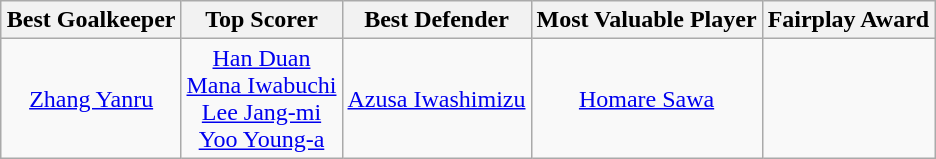<table class="wikitable" style="margin: 0 auto;">
<tr>
<th>Best Goalkeeper</th>
<th>Top Scorer</th>
<th>Best Defender</th>
<th>Most Valuable Player</th>
<th>Fairplay Award</th>
</tr>
<tr>
<td align=center> <a href='#'>Zhang Yanru</a></td>
<td align=center> <a href='#'>Han Duan</a><br> <a href='#'>Mana Iwabuchi</a><br> <a href='#'>Lee Jang-mi</a><br> <a href='#'>Yoo Young-a</a></td>
<td align=center> <a href='#'>Azusa Iwashimizu</a></td>
<td align=center> <a href='#'>Homare Sawa</a></td>
<td align=center></td>
</tr>
</table>
